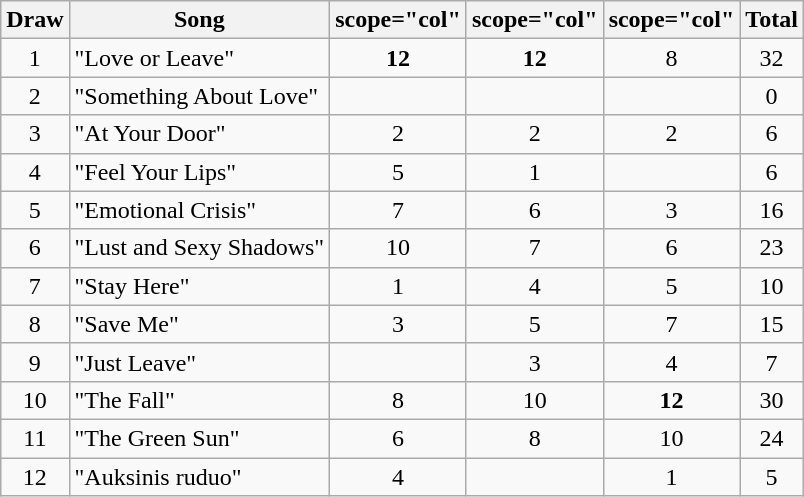<table class="wikitable collapsible" style="margin: 1em auto 1em auto; text-align:center;">
<tr>
<th>Draw</th>
<th>Song</th>
<th>scope="col" </th>
<th>scope="col" </th>
<th>scope="col" </th>
<th>Total</th>
</tr>
<tr>
<td>1</td>
<td align="left">"Love or Leave"</td>
<td><strong>12</strong></td>
<td><strong>12</strong></td>
<td>8</td>
<td>32</td>
</tr>
<tr>
<td>2</td>
<td align="left">"Something About Love"</td>
<td></td>
<td></td>
<td></td>
<td>0</td>
</tr>
<tr>
<td>3</td>
<td align="left">"At Your Door"</td>
<td>2</td>
<td>2</td>
<td>2</td>
<td>6</td>
</tr>
<tr>
<td>4</td>
<td align="left">"Feel Your Lips"</td>
<td>5</td>
<td>1</td>
<td></td>
<td>6</td>
</tr>
<tr>
<td>5</td>
<td align="left">"Emotional Crisis"</td>
<td>7</td>
<td>6</td>
<td>3</td>
<td>16</td>
</tr>
<tr>
<td>6</td>
<td align="left">"Lust and Sexy Shadows"</td>
<td>10</td>
<td>7</td>
<td>6</td>
<td>23</td>
</tr>
<tr>
<td>7</td>
<td align="left">"Stay Here"</td>
<td>1</td>
<td>4</td>
<td>5</td>
<td>10</td>
</tr>
<tr>
<td>8</td>
<td align="left">"Save Me"</td>
<td>3</td>
<td>5</td>
<td>7</td>
<td>15</td>
</tr>
<tr>
<td>9</td>
<td align="left">"Just Leave"</td>
<td></td>
<td>3</td>
<td>4</td>
<td>7</td>
</tr>
<tr>
<td>10</td>
<td align="left">"The Fall"</td>
<td>8</td>
<td>10</td>
<td><strong>12</strong></td>
<td>30</td>
</tr>
<tr>
<td>11</td>
<td align="left">"The Green Sun"</td>
<td>6</td>
<td>8</td>
<td>10</td>
<td>24</td>
</tr>
<tr>
<td>12</td>
<td align="left">"Auksinis ruduo"</td>
<td>4</td>
<td></td>
<td>1</td>
<td>5</td>
</tr>
</table>
